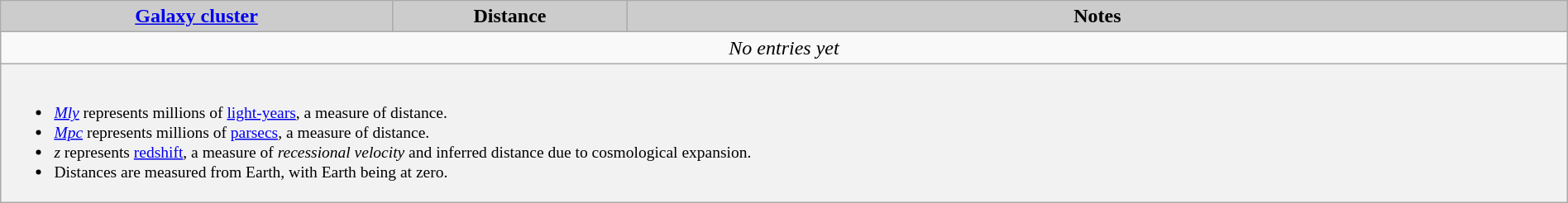<table class="wikitable" width="100%" style="text-align:left;">
<tr>
<th style="background:#CCCCCC;text-align:center;" width="25%"><a href='#'>Galaxy cluster</a></th>
<th style="background:#CCCCCC;text-align:center;" width="15%">Distance</th>
<th style="background:#CCCCCC;text-align:center;" width="60%">Notes</th>
</tr>
<tr>
<td colspan=3 align=center><em>No entries yet</em></td>
</tr>
<tr>
<td colspan=4 style="font-size: small; background-color: #f2f2f2;"><br><ul><li><em><a href='#'>Mly</a></em> represents millions of <a href='#'>light-years</a>, a measure of distance.</li><li><em><a href='#'>Mpc</a></em> represents millions of <a href='#'>parsecs</a>, a measure of distance.</li><li><em>z</em> represents <a href='#'>redshift</a>, a measure of <em>recessional velocity</em> and inferred distance due to cosmological expansion.</li><li>Distances are measured from Earth, with Earth being at zero.</li></ul></td>
</tr>
</table>
